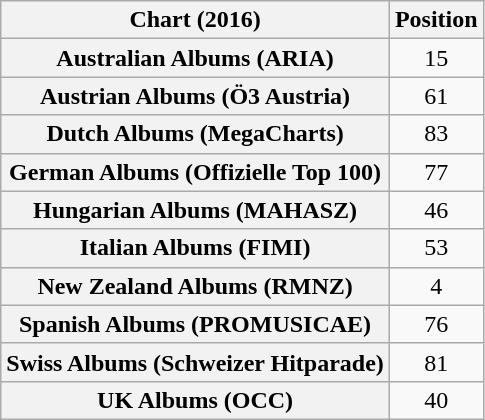<table class="wikitable sortable plainrowheaders" style="text-align:center">
<tr>
<th scope="col">Chart (2016)</th>
<th scope="col">Position</th>
</tr>
<tr>
<th scope="row">Australian Albums (ARIA)</th>
<td>15</td>
</tr>
<tr>
<th scope="row">Austrian Albums (Ö3 Austria)</th>
<td>61</td>
</tr>
<tr>
<th scope="row">Dutch Albums (MegaCharts)</th>
<td>83</td>
</tr>
<tr>
<th scope="row">German Albums (Offizielle Top 100)</th>
<td>77</td>
</tr>
<tr>
<th scope="row">Hungarian Albums (MAHASZ)</th>
<td>46</td>
</tr>
<tr>
<th scope="row">Italian Albums (FIMI)</th>
<td>53</td>
</tr>
<tr>
<th scope="row">New Zealand Albums (RMNZ)</th>
<td>4</td>
</tr>
<tr>
<th scope="row">Spanish Albums (PROMUSICAE)</th>
<td>76</td>
</tr>
<tr>
<th scope="row">Swiss Albums (Schweizer Hitparade)</th>
<td>81</td>
</tr>
<tr>
<th scope="row">UK Albums (OCC)</th>
<td>40</td>
</tr>
</table>
